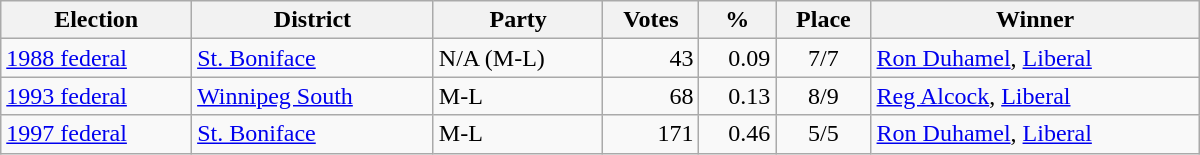<table class="wikitable" width="800">
<tr>
<th align="left">Election</th>
<th align="left">District</th>
<th align="left">Party</th>
<th align="right">Votes</th>
<th align="right">%</th>
<th align="center">Place</th>
<th align="center">Winner</th>
</tr>
<tr>
<td align="left"><a href='#'>1988 federal</a></td>
<td align="left"><a href='#'>St. Boniface</a></td>
<td align="left">N/A (M-L)</td>
<td align="right">43</td>
<td align="right">0.09</td>
<td align="center">7/7</td>
<td align="left"><a href='#'>Ron Duhamel</a>, <a href='#'>Liberal</a></td>
</tr>
<tr>
<td align="left"><a href='#'>1993 federal</a></td>
<td align="left"><a href='#'>Winnipeg South</a></td>
<td align="left">M-L</td>
<td align="right">68</td>
<td align="right">0.13</td>
<td align="center">8/9</td>
<td align="left"><a href='#'>Reg Alcock</a>, <a href='#'>Liberal</a></td>
</tr>
<tr>
<td align="left"><a href='#'>1997 federal</a></td>
<td align="left"><a href='#'>St. Boniface</a></td>
<td align="left">M-L</td>
<td align="right">171</td>
<td align="right">0.46</td>
<td align="center">5/5</td>
<td align="left"><a href='#'>Ron Duhamel</a>, <a href='#'>Liberal</a></td>
</tr>
</table>
